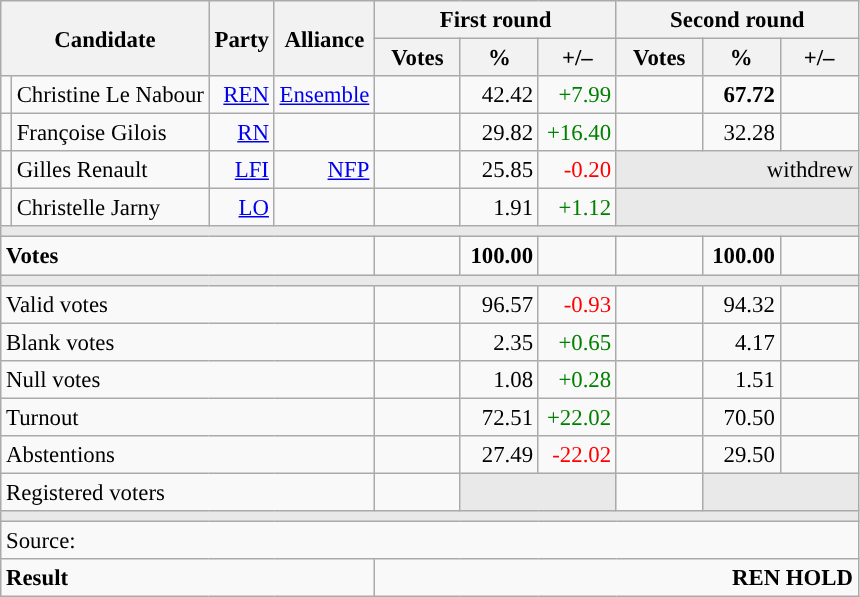<table class="wikitable" style="text-align:right;font-size:95%;">
<tr>
<th rowspan="2" colspan="2">Candidate</th>
<th colspan="1" rowspan="2">Party</th>
<th colspan="1" rowspan="2">Alliance</th>
<th colspan="3">First round</th>
<th colspan="3">Second round</th>
</tr>
<tr>
<th style="width:50px;">Votes</th>
<th style="width:45px;">%</th>
<th style="width:45px;">+/–</th>
<th style="width:50px;">Votes</th>
<th style="width:45px;">%</th>
<th style="width:45px;">+/–</th>
</tr>
<tr>
<td style="color:inherit;background:"></td>
<td style="text-align:left;">Christine Le Nabour</td>
<td><a href='#'>REN</a></td>
<td><a href='#'>Ensemble</a></td>
<td></td>
<td>42.42</td>
<td style="color:green;">+7.99</td>
<td><strong></strong></td>
<td><strong>67.72</strong></td>
<td style="color:grey;"></td>
</tr>
<tr>
<td style="color:inherit;background:"></td>
<td style="text-align:left;">Françoise Gilois</td>
<td><a href='#'>RN</a></td>
<td></td>
<td></td>
<td>29.82</td>
<td style="color:green;">+16.40</td>
<td></td>
<td>32.28</td>
<td style="color:grey;"></td>
</tr>
<tr>
<td style="color:inherit;background:"></td>
<td style="text-align:left;">Gilles Renault</td>
<td><a href='#'>LFI</a></td>
<td><a href='#'>NFP</a></td>
<td></td>
<td>25.85</td>
<td style="color:red;">-0.20</td>
<td colspan="3" style="background:#E9E9E9;">withdrew</td>
</tr>
<tr>
<td style="color:inherit;background:"></td>
<td style="text-align:left;">Christelle Jarny</td>
<td><a href='#'>LO</a></td>
<td></td>
<td></td>
<td>1.91</td>
<td style="color:green;">+1.12</td>
<td colspan="3" style="background:#E9E9E9;"></td>
</tr>
<tr>
<td colspan="10" style="background:#E9E9E9;"></td>
</tr>
<tr style="font-weight:bold;">
<td colspan="4" style="text-align:left;">Votes</td>
<td></td>
<td>100.00</td>
<td></td>
<td></td>
<td>100.00</td>
<td></td>
</tr>
<tr>
<td colspan="10" style="background:#E9E9E9;"></td>
</tr>
<tr>
<td colspan="4" style="text-align:left;">Valid votes</td>
<td></td>
<td>96.57</td>
<td style="color:red;">-0.93</td>
<td></td>
<td>94.32</td>
<td style="color:grey;"></td>
</tr>
<tr>
<td colspan="4" style="text-align:left;">Blank votes</td>
<td></td>
<td>2.35</td>
<td style="color:green;">+0.65</td>
<td></td>
<td>4.17</td>
<td style="color:grey;"></td>
</tr>
<tr>
<td colspan="4" style="text-align:left;">Null votes</td>
<td></td>
<td>1.08</td>
<td style="color:green;">+0.28</td>
<td></td>
<td>1.51</td>
<td style="color:grey;"></td>
</tr>
<tr>
<td colspan="4" style="text-align:left;">Turnout</td>
<td></td>
<td>72.51</td>
<td style="color:green;">+22.02</td>
<td></td>
<td>70.50</td>
<td style="color:grey;"></td>
</tr>
<tr>
<td colspan="4" style="text-align:left;">Abstentions</td>
<td></td>
<td>27.49</td>
<td style="color:red;">-22.02</td>
<td></td>
<td>29.50</td>
<td style="color:grey;"></td>
</tr>
<tr>
<td colspan="4" style="text-align:left;">Registered voters</td>
<td></td>
<td colspan="2" style="background:#E9E9E9;"></td>
<td></td>
<td colspan="2" style="background:#E9E9E9;"></td>
</tr>
<tr>
<td colspan="10" style="background:#E9E9E9;"></td>
</tr>
<tr>
<td colspan="10" style="text-align:left;">Source: </td>
</tr>
<tr style="font-weight:bold">
<td colspan="4" style="text-align:left;">Result</td>
<td colspan="6" style="background-color:">REN HOLD</td>
</tr>
</table>
